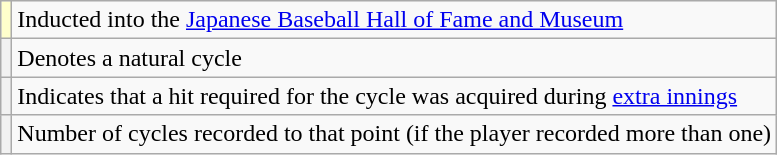<table class="wikitable plainrowheaders">
<tr>
<th scope="row" style="background-color:#ffffcc"></th>
<td>Inducted into the <a href='#'>Japanese Baseball Hall of Fame and Museum</a></td>
</tr>
<tr>
<th scope="row"></th>
<td>Denotes a natural cycle</td>
</tr>
<tr>
<th scope="row"></th>
<td>Indicates that a hit required for the cycle was acquired during <a href='#'>extra innings</a></td>
</tr>
<tr>
<th scope="row"></th>
<td>Number of cycles recorded to that point (if the player recorded more than one)</td>
</tr>
</table>
